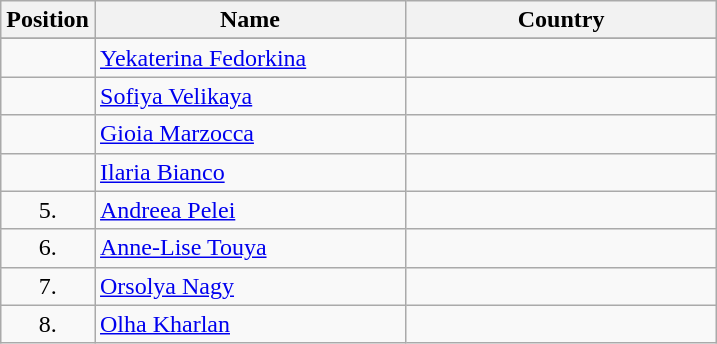<table class="wikitable">
<tr>
<th width="20">Position</th>
<th width="200">Name</th>
<th width="200">Country</th>
</tr>
<tr>
</tr>
<tr>
<td align="center"></td>
<td><a href='#'>Yekaterina Fedorkina</a></td>
<td></td>
</tr>
<tr>
<td align="center"></td>
<td><a href='#'>Sofiya Velikaya</a></td>
<td></td>
</tr>
<tr>
<td align="center"></td>
<td><a href='#'>Gioia Marzocca</a></td>
<td></td>
</tr>
<tr>
<td align="center"></td>
<td><a href='#'>Ilaria Bianco</a></td>
<td></td>
</tr>
<tr>
<td align="center">5.</td>
<td><a href='#'>Andreea Pelei</a></td>
<td></td>
</tr>
<tr>
<td align="center">6.</td>
<td><a href='#'>Anne-Lise Touya</a></td>
<td></td>
</tr>
<tr>
<td align="center">7.</td>
<td><a href='#'>Orsolya Nagy</a></td>
<td></td>
</tr>
<tr>
<td align="center">8.</td>
<td><a href='#'>Olha Kharlan</a></td>
<td></td>
</tr>
</table>
